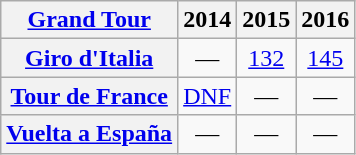<table class="wikitable plainrowheaders">
<tr>
<th scope="col"><a href='#'>Grand Tour</a></th>
<th scope="col">2014</th>
<th scope="col">2015</th>
<th scope="col">2016</th>
</tr>
<tr style="text-align:center;">
<th scope="row"> <a href='#'>Giro d'Italia</a></th>
<td>—</td>
<td><a href='#'>132</a></td>
<td><a href='#'>145</a></td>
</tr>
<tr style="text-align:center;">
<th scope="row"> <a href='#'>Tour de France</a></th>
<td><a href='#'>DNF</a></td>
<td>—</td>
<td>—</td>
</tr>
<tr style="text-align:center;">
<th scope="row"> <a href='#'>Vuelta a España</a></th>
<td>—</td>
<td>—</td>
<td>—</td>
</tr>
</table>
